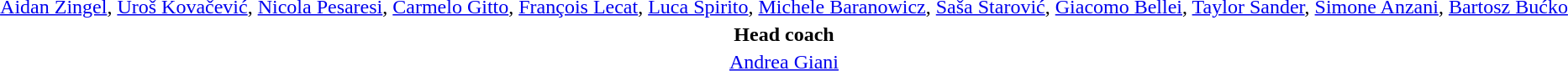<table style="text-align: center; margin-top: 2em; margin-left: auto; margin-right: auto">
<tr>
<td><a href='#'>Aidan Zingel</a>, <a href='#'>Uroš Kovačević</a>, <a href='#'>Nicola Pesaresi</a>, <a href='#'>Carmelo Gitto</a>, <a href='#'>François Lecat</a>, <a href='#'>Luca Spirito</a>, <a href='#'>Michele Baranowicz</a>, <a href='#'>Saša Starović</a>, <a href='#'>Giacomo Bellei</a>, <a href='#'>Taylor Sander</a>, <a href='#'>Simone Anzani</a>, <a href='#'>Bartosz Bućko</a></td>
</tr>
<tr>
<td><strong>Head coach</strong></td>
</tr>
<tr>
<td><a href='#'>Andrea Giani</a></td>
</tr>
</table>
